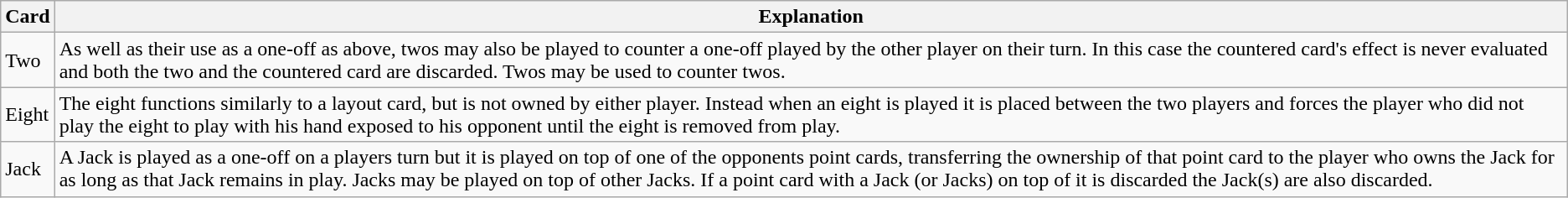<table class="wikitable">
<tr>
<th>Card</th>
<th>Explanation</th>
</tr>
<tr>
<td>Two</td>
<td>As well as their use as a one-off as above, twos may also be played to counter a one-off played by the other player on their turn. In this case the countered card's effect is never evaluated and both the two and the countered card are discarded. Twos may be used to counter twos.</td>
</tr>
<tr>
<td>Eight</td>
<td>The eight functions similarly to a layout card, but is not owned by either player. Instead when an eight is played it is placed between the two players and forces the player who did not play the eight to play with his hand exposed to his opponent until the eight is removed from play.</td>
</tr>
<tr>
<td>Jack</td>
<td>A Jack is played as a one-off on a players turn but it is played on top of one of the opponents point cards, transferring the ownership of that point card to the player who owns the Jack for as long as that Jack remains in play. Jacks may be played on top of other Jacks. If a point card with a Jack (or Jacks) on top of it is discarded the Jack(s) are also discarded.</td>
</tr>
</table>
